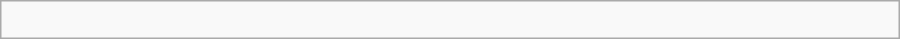<table class="wikitable" width=600px>
<tr>
<td><br></td>
</tr>
</table>
